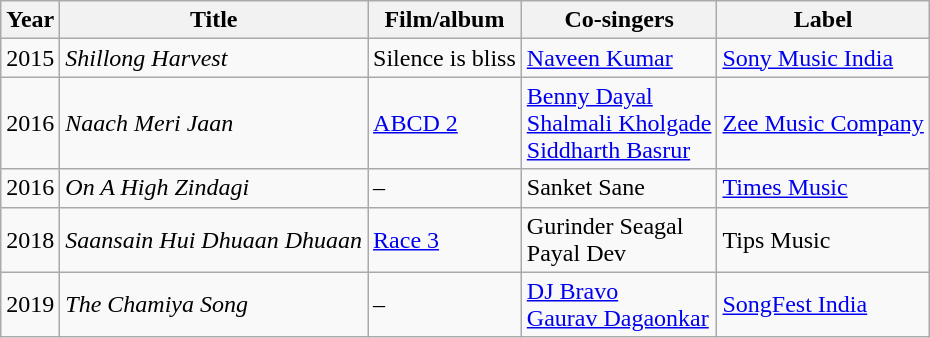<table class="wikitable sortable">
<tr>
<th>Year</th>
<th>Title</th>
<th>Film/album</th>
<th>Co-singers</th>
<th>Label</th>
</tr>
<tr>
<td>2015</td>
<td><em>Shillong Harvest</em></td>
<td>Silence is bliss</td>
<td><a href='#'>Naveen Kumar</a></td>
<td><a href='#'>Sony Music India</a></td>
</tr>
<tr>
<td>2016</td>
<td><em>Naach Meri Jaan</em></td>
<td><a href='#'>ABCD 2</a></td>
<td><a href='#'>Benny Dayal</a><br><a href='#'>Shalmali Kholgade</a><br><a href='#'>Siddharth Basrur</a></td>
<td><a href='#'>Zee Music Company</a></td>
</tr>
<tr>
<td>2016</td>
<td><em>On A High Zindagi</em></td>
<td>–</td>
<td>Sanket Sane</td>
<td><a href='#'>Times Music</a></td>
</tr>
<tr>
<td>2018</td>
<td><em>Saansain Hui Dhuaan Dhuaan</em></td>
<td><a href='#'>Race 3</a></td>
<td>Gurinder Seagal<br>Payal Dev</td>
<td>Tips Music</td>
</tr>
<tr>
<td>2019</td>
<td><em>The Chamiya Song</em></td>
<td>–</td>
<td><a href='#'>DJ Bravo</a><br><a href='#'>Gaurav Dagaonkar</a></td>
<td><a href='#'>SongFest India</a></td>
</tr>
</table>
